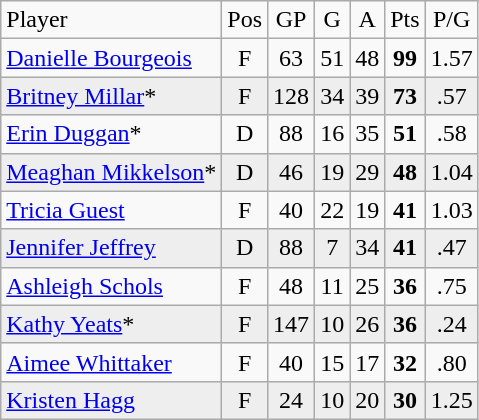<table class="wikitable" style="text-align:center;">
<tr>
<td style="text-align:left;">Player</td>
<td>Pos</td>
<td>GP</td>
<td>G</td>
<td>A</td>
<td>Pts</td>
<td>P/G</td>
</tr>
<tr>
<td style="text-align:left;"><a href='#'>Danielle Bourgeois</a></td>
<td>F</td>
<td>63</td>
<td>51</td>
<td>48</td>
<td><strong>99</strong></td>
<td>1.57</td>
</tr>
<tr style="background:#eee;">
<td style="text-align:left;"><a href='#'>Britney Millar</a>*</td>
<td>F</td>
<td>128</td>
<td>34</td>
<td>39</td>
<td><strong>73</strong></td>
<td>.57</td>
</tr>
<tr>
<td style="text-align:left;"><a href='#'>Erin Duggan</a>*</td>
<td>D</td>
<td>88</td>
<td>16</td>
<td>35</td>
<td><strong>51</strong></td>
<td>.58</td>
</tr>
<tr style="background:#eee;">
<td style="text-align:left;"><a href='#'>Meaghan Mikkelson</a>*</td>
<td>D</td>
<td>46</td>
<td>19</td>
<td>29</td>
<td><strong>48</strong></td>
<td>1.04</td>
</tr>
<tr>
<td style="text-align:left;"><a href='#'>Tricia Guest</a></td>
<td>F</td>
<td>40</td>
<td>22</td>
<td>19</td>
<td><strong>41</strong></td>
<td>1.03</td>
</tr>
<tr style="background:#eee;">
<td style="text-align:left;"><a href='#'>Jennifer Jeffrey</a></td>
<td>D</td>
<td>88</td>
<td>7</td>
<td>34</td>
<td><strong>41</strong></td>
<td>.47</td>
</tr>
<tr>
<td style="text-align:left;"><a href='#'>Ashleigh Schols</a></td>
<td>F</td>
<td>48</td>
<td>11</td>
<td>25</td>
<td><strong>36</strong></td>
<td>.75</td>
</tr>
<tr style="background:#eee;">
<td style="text-align:left;"><a href='#'>Kathy Yeats</a>*</td>
<td>F</td>
<td>147</td>
<td>10</td>
<td>26</td>
<td><strong>36</strong></td>
<td>.24</td>
</tr>
<tr>
<td style="text-align:left;"><a href='#'>Aimee Whittaker</a></td>
<td>F</td>
<td>40</td>
<td>15</td>
<td>17</td>
<td><strong>32</strong></td>
<td>.80</td>
</tr>
<tr style="background:#eee;">
<td style="text-align:left;"><a href='#'>Kristen Hagg</a></td>
<td>F</td>
<td>24</td>
<td>10</td>
<td>20</td>
<td><strong>30</strong></td>
<td>1.25</td>
</tr>
</table>
